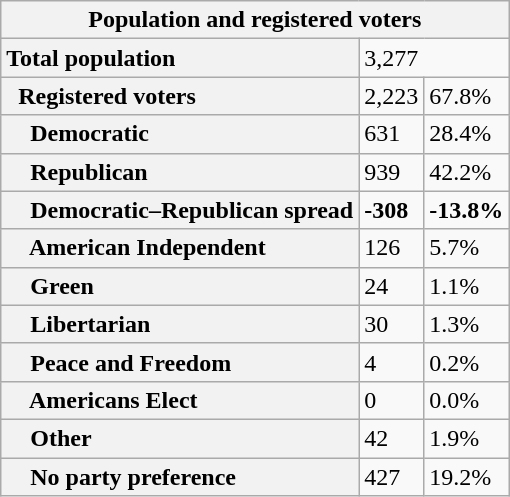<table class="wikitable collapsible collapsed">
<tr>
<th colspan="3">Population and registered voters</th>
</tr>
<tr>
<th scope="row" style="text-align: left;">Total population</th>
<td colspan="2">3,277</td>
</tr>
<tr>
<th scope="row" style="text-align: left;">  Registered voters</th>
<td>2,223</td>
<td>67.8%</td>
</tr>
<tr>
<th scope="row" style="text-align: left;">    Democratic</th>
<td>631</td>
<td>28.4%</td>
</tr>
<tr>
<th scope="row" style="text-align: left;">    Republican</th>
<td>939</td>
<td>42.2%</td>
</tr>
<tr>
<th scope="row" style="text-align: left;">    Democratic–Republican spread</th>
<td><span><strong>-308</strong></span></td>
<td><span><strong>-13.8%</strong></span></td>
</tr>
<tr>
<th scope="row" style="text-align: left;">    American Independent</th>
<td>126</td>
<td>5.7%</td>
</tr>
<tr>
<th scope="row" style="text-align: left;">    Green</th>
<td>24</td>
<td>1.1%</td>
</tr>
<tr>
<th scope="row" style="text-align: left;">    Libertarian</th>
<td>30</td>
<td>1.3%</td>
</tr>
<tr>
<th scope="row" style="text-align: left;">    Peace and Freedom</th>
<td>4</td>
<td>0.2%</td>
</tr>
<tr>
<th scope="row" style="text-align: left;">    Americans Elect</th>
<td>0</td>
<td>0.0%</td>
</tr>
<tr>
<th scope="row" style="text-align: left;">    Other</th>
<td>42</td>
<td>1.9%</td>
</tr>
<tr>
<th scope="row" style="text-align: left;">    No party preference</th>
<td>427</td>
<td>19.2%</td>
</tr>
</table>
